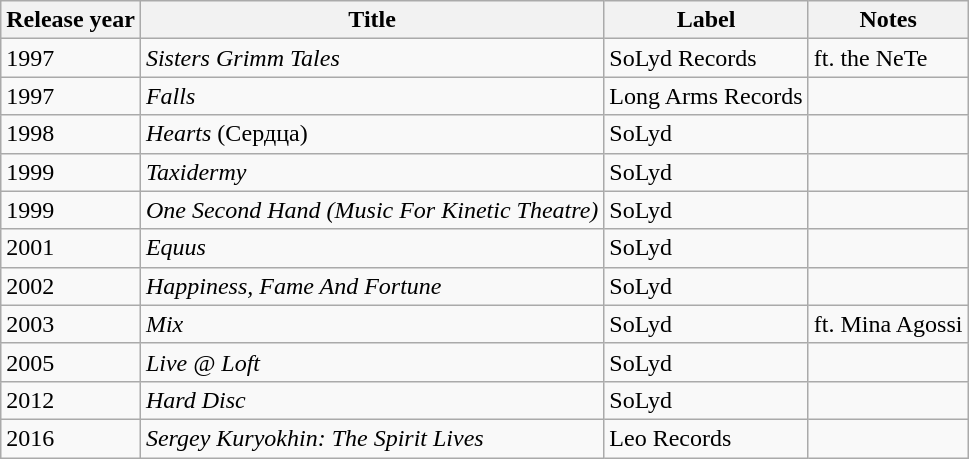<table class="wikitable sortable">
<tr>
<th>Release year</th>
<th>Title</th>
<th>Label</th>
<th>Notes</th>
</tr>
<tr>
<td>1997</td>
<td><em>Sisters Grimm Tales</em></td>
<td>SoLyd Records</td>
<td>ft. the NeTe</td>
</tr>
<tr>
<td>1997</td>
<td><em>Falls</em></td>
<td>Long Arms Records</td>
<td></td>
</tr>
<tr>
<td>1998</td>
<td><em>Hearts</em> (Сердца)</td>
<td>SoLyd</td>
<td></td>
</tr>
<tr>
<td>1999</td>
<td><em>Taxidermy</em></td>
<td>SoLyd</td>
<td></td>
</tr>
<tr>
<td>1999</td>
<td><em>One Second Hand (Music For Kinetic Theatre)</em></td>
<td>SoLyd</td>
<td></td>
</tr>
<tr>
<td>2001</td>
<td><em>Equus</em></td>
<td>SoLyd</td>
<td></td>
</tr>
<tr>
<td>2002</td>
<td><em>Happiness, Fame And Fortune</em></td>
<td>SoLyd</td>
<td></td>
</tr>
<tr>
<td>2003</td>
<td><em>Mix</em></td>
<td>SoLyd</td>
<td>ft. Mina Agossi</td>
</tr>
<tr>
<td>2005</td>
<td><em>Live @ Loft</em></td>
<td>SoLyd</td>
<td></td>
</tr>
<tr>
<td>2012</td>
<td><em>Hard Disc</em></td>
<td>SoLyd</td>
<td></td>
</tr>
<tr>
<td>2016</td>
<td><em>Sergey Kuryokhin: The Spirit Lives</em></td>
<td>Leo Records</td>
<td></td>
</tr>
</table>
